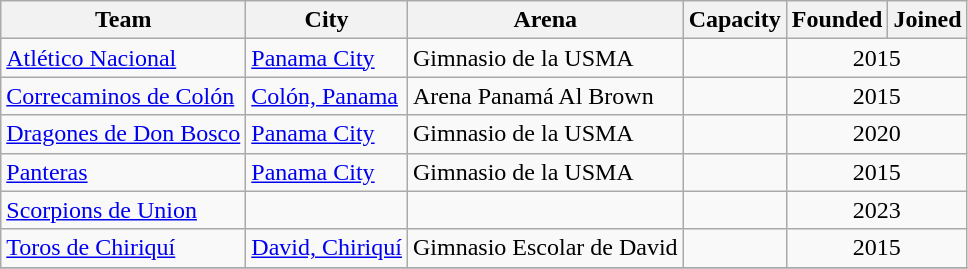<table class="wikitable" style="margin:1em 2em 1em 1em;">
<tr>
<th>Team</th>
<th>City</th>
<th>Arena</th>
<th>Capacity</th>
<th>Founded</th>
<th>Joined</th>
</tr>
<tr>
<td><a href='#'>Atlético Nacional</a></td>
<td><a href='#'>Panama City</a></td>
<td>Gimnasio de la USMA</td>
<td align=center></td>
<td colspan=2 align=center>2015</td>
</tr>
<tr>
<td><a href='#'>Correcaminos de Colón</a></td>
<td><a href='#'>Colón, Panama</a></td>
<td>Arena Panamá Al Brown</td>
<td align=center></td>
<td colspan=2 align=center>2015</td>
</tr>
<tr>
<td><a href='#'>Dragones de Don Bosco</a></td>
<td><a href='#'>Panama City</a></td>
<td>Gimnasio de la USMA</td>
<td align=center></td>
<td colspan=2 align=center>2020</td>
</tr>
<tr>
<td><a href='#'>Panteras</a></td>
<td><a href='#'>Panama City</a></td>
<td>Gimnasio de la USMA</td>
<td align=center></td>
<td colspan=2 align=center>2015</td>
</tr>
<tr>
<td><a href='#'>Scorpions de Union</a></td>
<td></td>
<td></td>
<td align=center></td>
<td colspan=2 align=center>2023</td>
</tr>
<tr>
<td><a href='#'>Toros de Chiriquí</a></td>
<td><a href='#'>David, Chiriquí</a></td>
<td>Gimnasio Escolar de David</td>
<td align=center></td>
<td colspan=2 align=center>2015</td>
</tr>
<tr>
</tr>
</table>
